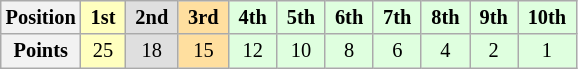<table class="wikitable sortable mw-collapsible mw-collapsed" style="font-size:85%; text-align:center;">
<tr>
<th>Position</th>
<th style="background:#ffffbf;"> 1st </th>
<th style="background:#dfdfdf;"> 2nd </th>
<th style="background:#ffdf9f;"> 3rd </th>
<th style="background:#dfffdf;"> 4th </th>
<th style="background:#dfffdf;"> 5th </th>
<th style="background:#dfffdf;"> 6th </th>
<th style="background:#dfffdf;"> 7th </th>
<th style="background:#dfffdf;"> 8th </th>
<th style="background:#dfffdf;"> 9th </th>
<th style="background:#dfffdf;"> 10th </th>
</tr>
<tr>
<th>Points</th>
<td style="background:#ffffbf;">25</td>
<td style="background:#dfdfdf;">18</td>
<td style="background:#ffdf9f;">15</td>
<td style="background:#dfffdf;">12</td>
<td style="background:#dfffdf;">10</td>
<td style="background:#dfffdf;">8</td>
<td style="background:#dfffdf;">6</td>
<td style="background:#dfffdf;">4</td>
<td style="background:#dfffdf;">2</td>
<td style="background:#dfffdf;">1</td>
</tr>
</table>
